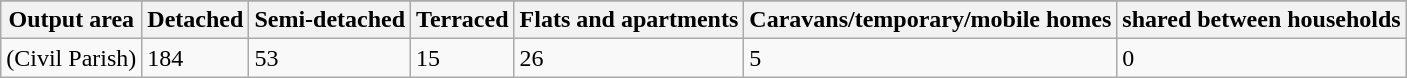<table class="wikitable">
<tr>
</tr>
<tr>
<th>Output area</th>
<th>Detached</th>
<th>Semi-detached</th>
<th>Terraced</th>
<th>Flats and apartments</th>
<th>Caravans/temporary/mobile homes</th>
<th>shared between households</th>
</tr>
<tr>
<td>(Civil Parish)</td>
<td>184</td>
<td>53</td>
<td>15</td>
<td>26</td>
<td>5</td>
<td>0</td>
</tr>
</table>
